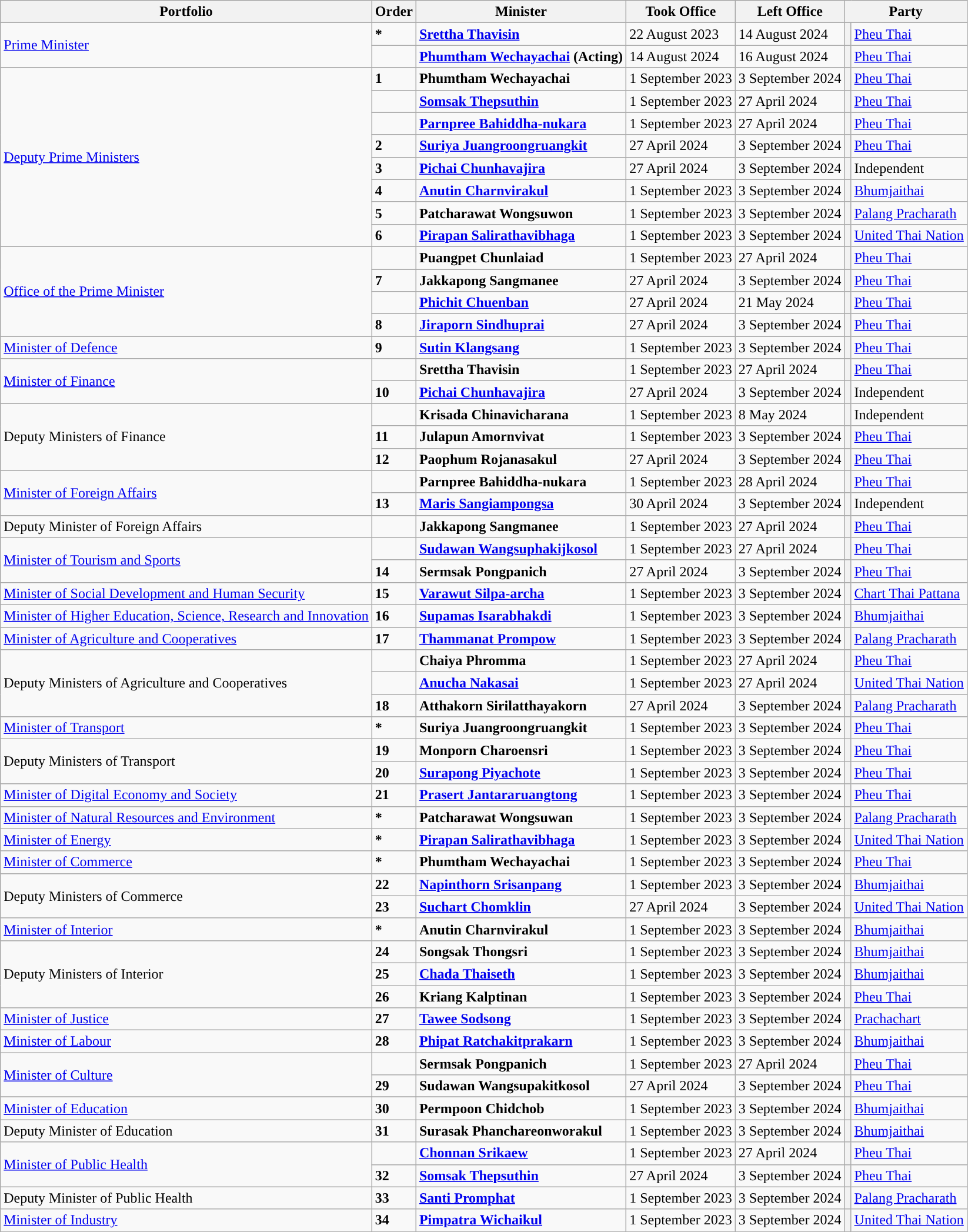<table class="wikitable">
<tr>
<th>Portfolio</th>
<th>Order</th>
<th>Minister</th>
<th>Took Office</th>
<th>Left Office</th>
<th colspan="2">Party</th>
</tr>
<tr>
<td rowspan ="2"><a href='#'>Prime Minister</a></td>
<td><strong>*</strong></td>
<td><strong><a href='#'>Srettha Thavisin</a></strong></td>
<td>22 August 2023</td>
<td>14 August 2024</td>
<th style="background-color: "></th>
<td><a href='#'>Pheu Thai</a></td>
</tr>
<tr>
<td></td>
<td><strong><a href='#'>Phumtham Wechayachai</a> (Acting)</strong></td>
<td>14 August 2024</td>
<td>16 August 2024</td>
<th style="background-color: "></th>
<td><a href='#'>Pheu Thai</a></td>
</tr>
<tr>
<td rowspan="8"><a href='#'>Deputy Prime Ministers</a></td>
<td><strong>1</strong></td>
<td><strong>Phumtham Wechayachai</strong></td>
<td>1 September 2023</td>
<td>3 September 2024</td>
<th style="background-color: "></th>
<td><a href='#'>Pheu Thai</a></td>
</tr>
<tr>
<td></td>
<td><strong><a href='#'>Somsak Thepsuthin</a></strong></td>
<td>1 September 2023</td>
<td>27 April 2024</td>
<th style="background-color: "></th>
<td><a href='#'>Pheu Thai</a></td>
</tr>
<tr>
<td></td>
<td><strong><a href='#'>Parnpree Bahiddha-nukara</a></strong></td>
<td>1 September 2023</td>
<td>27 April 2024</td>
<th style="background-color: "></th>
<td><a href='#'>Pheu Thai</a></td>
</tr>
<tr>
<td><strong>2</strong></td>
<td><strong><a href='#'>Suriya Juangroongruangkit</a></strong></td>
<td>27 April 2024</td>
<td>3 September 2024</td>
<th style="background-color: "></th>
<td><a href='#'>Pheu Thai</a></td>
</tr>
<tr>
<td><strong>3</strong></td>
<td><strong><a href='#'>Pichai Chunhavajira</a></strong></td>
<td>27 April 2024</td>
<td>3 September 2024</td>
<th style="background: repeating-linear-gradient(-45deg, "></th>
<td>Independent</td>
</tr>
<tr>
<td><strong>4</strong></td>
<td><strong><a href='#'>Anutin Charnvirakul</a></strong></td>
<td>1 September 2023</td>
<td>3 September 2024</td>
<th style="background-color: "></th>
<td><a href='#'>Bhumjaithai</a></td>
</tr>
<tr>
<td><strong>5</strong></td>
<td><strong>Patcharawat Wongsuwon</strong></td>
<td>1 September 2023</td>
<td>3 September 2024</td>
<th style="background-color: "></th>
<td><a href='#'>Palang Pracharath</a></td>
</tr>
<tr>
<td><strong>6</strong></td>
<td><strong><a href='#'>Pirapan Salirathavibhaga</a></strong></td>
<td>1 September 2023</td>
<td>3 September 2024</td>
<th style="background-color: "></th>
<td><a href='#'>United Thai Nation</a></td>
</tr>
<tr>
<td rowspan=4><a href='#'>Office of the Prime Minister</a></td>
<td></td>
<td><strong>Puangpet Chunlaiad</strong></td>
<td>1 September 2023</td>
<td>27 April 2024</td>
<th style="background-color: "></th>
<td><a href='#'>Pheu Thai</a></td>
</tr>
<tr>
<td><strong>7</strong></td>
<td><strong>Jakkapong Sangmanee</strong></td>
<td>27 April 2024</td>
<td>3 September 2024</td>
<th style="background-color: "></th>
<td><a href='#'>Pheu Thai</a></td>
</tr>
<tr>
<td></td>
<td><strong><a href='#'>Phichit Chuenban</a></strong></td>
<td>27 April 2024</td>
<td>21 May 2024</td>
<th style="background-color: "></th>
<td><a href='#'>Pheu Thai</a></td>
</tr>
<tr>
<td><strong>8</strong></td>
<td><strong><a href='#'>Jiraporn Sindhuprai</a></strong></td>
<td>27 April 2024</td>
<td>3 September 2024</td>
<th style="background-color: "></th>
<td><a href='#'>Pheu Thai</a></td>
</tr>
<tr>
<td><a href='#'>Minister of Defence</a></td>
<td><strong>9</strong></td>
<td><strong><a href='#'>Sutin Klangsang</a></strong></td>
<td>1 September 2023</td>
<td>3 September 2024</td>
<th style="background-color: "></th>
<td><a href='#'>Pheu Thai</a></td>
</tr>
<tr>
<td rowspan="2"><a href='#'>Minister of Finance</a></td>
<td></td>
<td><strong>Srettha Thavisin</strong></td>
<td>1 September 2023</td>
<td>27 April 2024</td>
<th style="background-color: "></th>
<td><a href='#'>Pheu Thai</a></td>
</tr>
<tr>
<td><strong>10</strong></td>
<td><strong><a href='#'>Pichai Chunhavajira</a></strong></td>
<td>27 April 2024</td>
<td>3 September 2024</td>
<th style="background: repeating-linear-gradient(-45deg, "></th>
<td>Independent</td>
</tr>
<tr>
<td rowspan="3">Deputy Ministers of Finance</td>
<td></td>
<td><strong>Krisada Chinavicharana</strong></td>
<td>1 September 2023</td>
<td>8 May 2024</td>
<th style="background: repeating-linear-gradient(-45deg, "></th>
<td>Independent</td>
</tr>
<tr>
<td><strong>11</strong></td>
<td><strong>Julapun Amornvivat</strong></td>
<td>1 September 2023</td>
<td>3 September 2024</td>
<th style="background-color: "></th>
<td><a href='#'>Pheu Thai</a></td>
</tr>
<tr>
<td><strong>12</strong></td>
<td><strong>Paophum Rojanasakul</strong></td>
<td>27 April 2024</td>
<td>3 September 2024</td>
<th style="background-color: "></th>
<td><a href='#'>Pheu Thai</a></td>
</tr>
<tr>
<td rowspan=2><a href='#'>Minister of Foreign Affairs</a></td>
<td></td>
<td><strong>Parnpree Bahiddha-nukara</strong></td>
<td>1 September 2023</td>
<td>28 April 2024</td>
<th style="background-color: "></th>
<td><a href='#'>Pheu Thai</a></td>
</tr>
<tr>
<td><strong>13</strong></td>
<td><strong><a href='#'>Maris Sangiampongsa</a></strong></td>
<td>30 April 2024</td>
<td>3 September 2024</td>
<th style="background: repeating-linear-gradient(-45deg, "></th>
<td>Independent</td>
</tr>
<tr>
<td>Deputy Minister of Foreign Affairs</td>
<td></td>
<td><strong>Jakkapong Sangmanee</strong></td>
<td>1 September 2023</td>
<td>27 April 2024</td>
<th style="background-color: "></th>
<td><a href='#'>Pheu Thai</a></td>
</tr>
<tr>
<td rowspan=2><a href='#'>Minister of Tourism and Sports</a></td>
<td></td>
<td><strong><a href='#'>Sudawan Wangsuphakijkosol</a></strong></td>
<td>1 September 2023</td>
<td>27 April 2024</td>
<th style="background-color: "></th>
<td><a href='#'>Pheu Thai</a></td>
</tr>
<tr>
<td><strong>14</strong></td>
<td><strong>Sermsak Pongpanich</strong></td>
<td>27 April 2024</td>
<td>3 September 2024</td>
<th style="background-color: "></th>
<td><a href='#'>Pheu Thai</a></td>
</tr>
<tr>
<td><a href='#'>Minister of Social Development and Human Security</a></td>
<td><strong>15</strong></td>
<td><strong><a href='#'>Varawut Silpa-archa</a></strong></td>
<td>1 September 2023</td>
<td>3 September 2024</td>
<th style="background-color: "></th>
<td><a href='#'>Chart Thai Pattana</a></td>
</tr>
<tr>
<td><a href='#'>Minister of Higher Education, Science, Research and Innovation</a></td>
<td><strong>16</strong></td>
<td><strong><a href='#'>Supamas Isarabhakdi</a></strong></td>
<td>1 September 2023</td>
<td>3 September 2024</td>
<th style="background-color: "></th>
<td><a href='#'>Bhumjaithai</a></td>
</tr>
<tr>
<td><a href='#'>Minister of Agriculture and Cooperatives</a></td>
<td><strong>17</strong></td>
<td><strong><a href='#'>Thammanat Prompow</a></strong></td>
<td>1 September 2023</td>
<td>3 September 2024</td>
<th style="background-color: "></th>
<td><a href='#'>Palang Pracharath</a></td>
</tr>
<tr>
<td rowspan="3">Deputy Ministers of Agriculture and Cooperatives</td>
<td></td>
<td><strong>Chaiya Phromma</strong></td>
<td>1 September 2023</td>
<td>27 April 2024</td>
<th style="background-color: "></th>
<td><a href='#'>Pheu Thai</a></td>
</tr>
<tr>
<td></td>
<td><strong><a href='#'>Anucha Nakasai</a></strong></td>
<td>1 September 2023</td>
<td>27 April 2024</td>
<th style="background-color: "></th>
<td><a href='#'>United Thai Nation</a></td>
</tr>
<tr>
<td><strong>18</strong></td>
<td><strong>Atthakorn Sirilatthayakorn</strong></td>
<td>27 April 2024</td>
<td>3 September 2024</td>
<th style="background-color: "></th>
<td><a href='#'>Palang Pracharath</a></td>
</tr>
<tr>
<td><a href='#'>Minister of Transport</a></td>
<td><strong>*</strong></td>
<td><strong>Suriya Juangroongruangkit</strong></td>
<td>1 September 2023</td>
<td>3 September 2024</td>
<th style="background-color: "></th>
<td><a href='#'>Pheu Thai</a></td>
</tr>
<tr>
<td rowspan="2">Deputy Ministers of Transport</td>
<td><strong>19</strong></td>
<td><strong>Monporn Charoensri</strong></td>
<td>1 September 2023</td>
<td>3 September 2024</td>
<th style="background-color: "></th>
<td><a href='#'>Pheu Thai</a></td>
</tr>
<tr>
<td><strong>20</strong></td>
<td><strong><a href='#'>Surapong Piyachote</a></strong></td>
<td>1 September 2023</td>
<td>3 September 2024</td>
<th style="background-color: "></th>
<td><a href='#'>Pheu Thai</a></td>
</tr>
<tr>
<td><a href='#'>Minister of Digital Economy and Society</a></td>
<td><strong>21</strong></td>
<td><strong><a href='#'>Prasert Jantararuangtong</a></strong></td>
<td>1 September 2023</td>
<td>3 September 2024</td>
<th style="background-color: "></th>
<td><a href='#'>Pheu Thai</a></td>
</tr>
<tr>
<td><a href='#'>Minister of Natural Resources and Environment</a></td>
<td><strong>*</strong></td>
<td><strong>Patcharawat Wongsuwan</strong></td>
<td>1 September 2023</td>
<td>3 September 2024</td>
<th style="background-color: "></th>
<td><a href='#'>Palang Pracharath</a></td>
</tr>
<tr>
<td><a href='#'>Minister of Energy</a></td>
<td><strong>*</strong></td>
<td><strong><a href='#'>Pirapan Salirathavibhaga</a></strong></td>
<td>1 September 2023</td>
<td>3 September 2024</td>
<th style="background-color: "></th>
<td><a href='#'>United Thai Nation</a></td>
</tr>
<tr>
<td><a href='#'>Minister of Commerce</a></td>
<td><strong>*</strong></td>
<td><strong>Phumtham Wechayachai</strong></td>
<td>1 September 2023</td>
<td>3 September 2024</td>
<th style="background-color: "></th>
<td><a href='#'>Pheu Thai</a></td>
</tr>
<tr>
<td rowspan=2>Deputy Ministers of Commerce</td>
<td><strong>22</strong></td>
<td><strong><a href='#'>Napinthorn Srisanpang</a></strong></td>
<td>1 September 2023</td>
<td>3 September 2024</td>
<th style="background-color: "></th>
<td><a href='#'>Bhumjaithai</a></td>
</tr>
<tr>
<td><strong>23</strong></td>
<td><strong><a href='#'>Suchart Chomklin</a></strong></td>
<td>27 April 2024</td>
<td>3 September 2024</td>
<th style="background-color: "></th>
<td><a href='#'>United Thai Nation</a></td>
</tr>
<tr>
<td><a href='#'>Minister of Interior</a></td>
<td><strong>*</strong></td>
<td><strong>Anutin Charnvirakul</strong></td>
<td>1 September 2023</td>
<td>3 September 2024</td>
<th style="background-color: "></th>
<td><a href='#'>Bhumjaithai</a></td>
</tr>
<tr>
<td rowspan="3">Deputy Ministers of Interior</td>
<td><strong>24</strong></td>
<td><strong>Songsak Thongsri</strong></td>
<td>1 September 2023</td>
<td>3 September 2024</td>
<th style="background-color: "></th>
<td><a href='#'>Bhumjaithai</a></td>
</tr>
<tr>
<td><strong>25</strong></td>
<td><strong><a href='#'>Chada Thaiseth</a></strong></td>
<td>1 September 2023</td>
<td>3 September 2024</td>
<th style="background-color: "></th>
<td><a href='#'>Bhumjaithai</a></td>
</tr>
<tr>
<td><strong>26</strong></td>
<td><strong>Kriang Kalptinan</strong></td>
<td>1 September 2023</td>
<td>3 September 2024</td>
<th style="background-color: "></th>
<td><a href='#'>Pheu Thai</a></td>
</tr>
<tr>
<td><a href='#'>Minister of Justice</a></td>
<td><strong>27</strong></td>
<td><strong><a href='#'>Tawee Sodsong</a></strong></td>
<td>1 September 2023</td>
<td>3 September 2024</td>
<th style="background-color: "></th>
<td><a href='#'>Prachachart</a></td>
</tr>
<tr>
<td><a href='#'>Minister of Labour</a></td>
<td><strong>28</strong></td>
<td><strong><a href='#'>Phipat Ratchakitprakarn</a></strong></td>
<td>1 September 2023</td>
<td>3 September 2024</td>
<th style="background-color: "></th>
<td><a href='#'>Bhumjaithai</a></td>
</tr>
<tr>
<td rowspan=2><a href='#'>Minister of Culture</a></td>
<td></td>
<td><strong>Sermsak Pongpanich</strong></td>
<td>1 September 2023</td>
<td>27 April 2024</td>
<th style="background-color: "></th>
<td><a href='#'>Pheu Thai</a></td>
</tr>
<tr>
<td><strong>29</strong></td>
<td><strong>Sudawan Wangsupakitkosol</strong></td>
<td>27 April 2024</td>
<td>3 September 2024</td>
<th style="background-color: "></th>
<td><a href='#'>Pheu Thai</a></td>
</tr>
<tr>
</tr>
<tr>
<td><a href='#'>Minister of Education</a></td>
<td><strong>30</strong></td>
<td><strong>Permpoon Chidchob</strong></td>
<td>1 September 2023</td>
<td>3 September 2024</td>
<th style="background-color: "></th>
<td><a href='#'>Bhumjaithai</a></td>
</tr>
<tr>
<td>Deputy Minister of Education</td>
<td><strong>31</strong></td>
<td><strong>Surasak Phanchareonworakul</strong></td>
<td>1 September 2023</td>
<td>3 September 2024</td>
<th style="background-color: "></th>
<td><a href='#'>Bhumjaithai</a></td>
</tr>
<tr>
<td rowspan=2><a href='#'>Minister of Public Health</a></td>
<td></td>
<td><strong><a href='#'>Chonnan Srikaew</a></strong></td>
<td>1 September 2023</td>
<td>27 April 2024</td>
<th style="background-color: "></th>
<td><a href='#'>Pheu Thai</a></td>
</tr>
<tr>
<td><strong>32</strong></td>
<td><strong><a href='#'>Somsak Thepsuthin</a></strong></td>
<td>27 April 2024</td>
<td>3 September 2024</td>
<th style="background-color: "></th>
<td><a href='#'>Pheu Thai</a></td>
</tr>
<tr>
<td>Deputy Minister of Public Health</td>
<td><strong>33</strong></td>
<td><strong><a href='#'>Santi Promphat</a></strong></td>
<td>1 September 2023</td>
<td>3 September 2024</td>
<th style="background-color: "></th>
<td><a href='#'>Palang Pracharath</a></td>
</tr>
<tr>
<td><a href='#'>Minister of Industry</a></td>
<td><strong>34</strong></td>
<td><strong><a href='#'>Pimpatra Wichaikul</a></strong></td>
<td>1 September 2023</td>
<td>3 September 2024</td>
<th style="background-color: "></th>
<td><a href='#'>United Thai Nation</a></td>
</tr>
</table>
